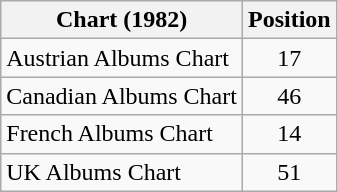<table class="wikitable sortable" style="text-align:center;">
<tr>
<th>Chart (1982)</th>
<th>Position</th>
</tr>
<tr>
<td align="left">Austrian Albums Chart</td>
<td>17</td>
</tr>
<tr>
<td align="left">Canadian Albums Chart</td>
<td>46</td>
</tr>
<tr>
<td align="left">French Albums Chart</td>
<td>14</td>
</tr>
<tr>
<td align="left">UK Albums Chart</td>
<td>51</td>
</tr>
</table>
